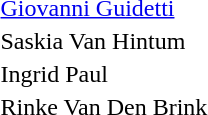<table>
<tr>
<th></th>
<td> <a href='#'>Giovanni Guidetti</a></td>
</tr>
<tr>
<th></th>
<td>Saskia Van Hintum</td>
</tr>
<tr>
<th></th>
<td>Ingrid Paul</td>
</tr>
<tr>
<th></th>
<td>Rinke Van Den Brink</td>
</tr>
</table>
